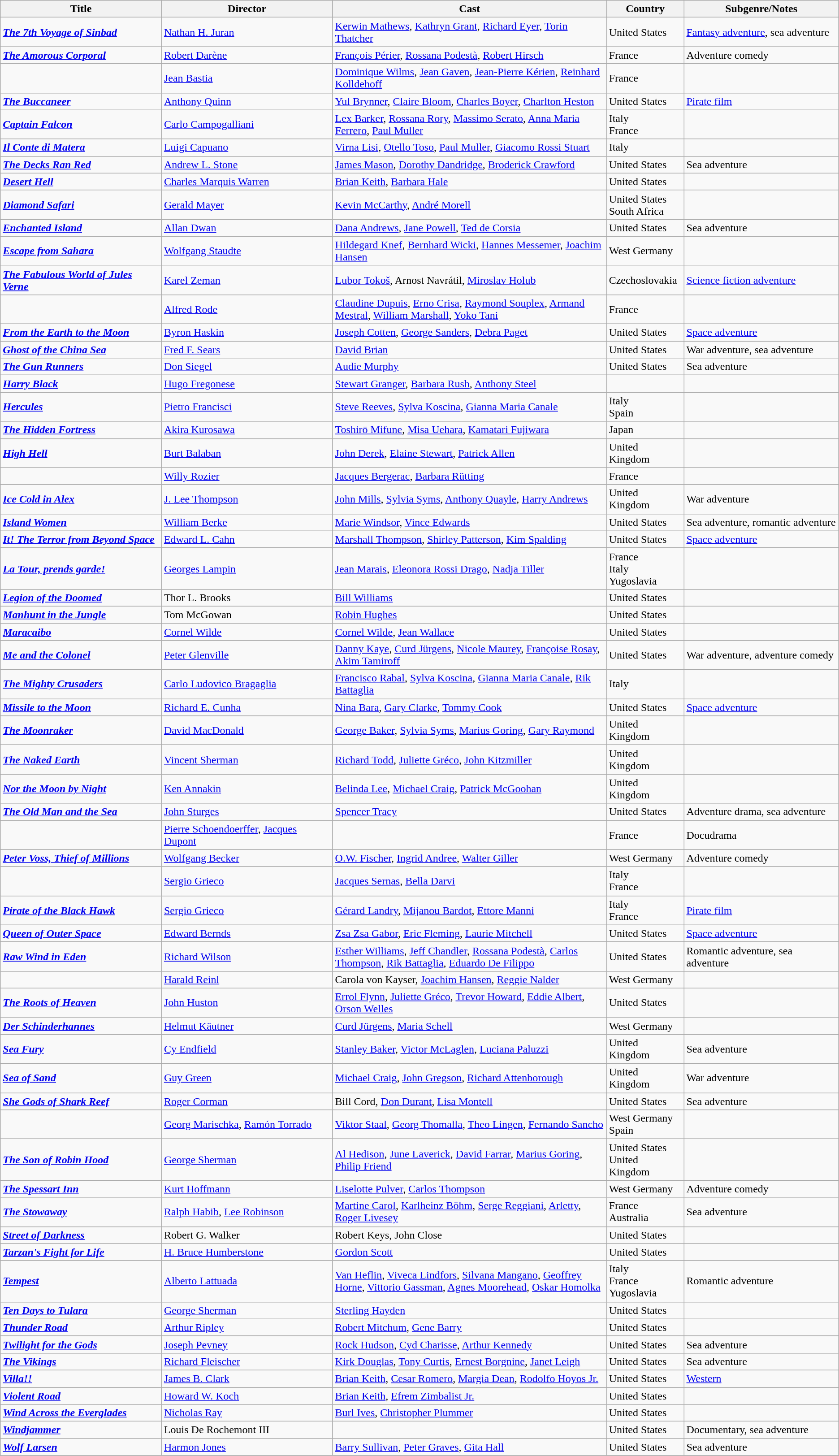<table class="wikitable">
<tr>
<th>Title</th>
<th>Director</th>
<th style="width: 400px;">Cast</th>
<th>Country</th>
<th>Subgenre/Notes</th>
</tr>
<tr>
<td><strong><em><a href='#'>The 7th Voyage of Sinbad</a></em></strong></td>
<td><a href='#'>Nathan H. Juran</a></td>
<td><a href='#'>Kerwin Mathews</a>, <a href='#'>Kathryn Grant</a>, <a href='#'>Richard Eyer</a>, <a href='#'>Torin Thatcher</a></td>
<td>United States</td>
<td><a href='#'>Fantasy adventure</a>, sea adventure</td>
</tr>
<tr>
<td><strong><em><a href='#'>The Amorous Corporal</a></em></strong></td>
<td><a href='#'>Robert Darène</a></td>
<td><a href='#'>François Périer</a>, <a href='#'>Rossana Podestà</a>, <a href='#'>Robert Hirsch</a></td>
<td>France</td>
<td>Adventure comedy</td>
</tr>
<tr>
<td><strong><em></em></strong></td>
<td><a href='#'>Jean Bastia</a></td>
<td><a href='#'>Dominique Wilms</a>, <a href='#'>Jean Gaven</a>, <a href='#'>Jean-Pierre Kérien</a>, <a href='#'>Reinhard Kolldehoff</a></td>
<td>France</td>
<td></td>
</tr>
<tr>
<td><strong><em><a href='#'>The Buccaneer</a></em></strong></td>
<td><a href='#'>Anthony Quinn</a></td>
<td><a href='#'>Yul Brynner</a>, <a href='#'>Claire Bloom</a>, <a href='#'>Charles Boyer</a>, <a href='#'>Charlton Heston</a></td>
<td>United States</td>
<td><a href='#'>Pirate film</a></td>
</tr>
<tr>
<td><strong><em><a href='#'>Captain Falcon</a></em></strong></td>
<td><a href='#'>Carlo Campogalliani</a></td>
<td><a href='#'>Lex Barker</a>, <a href='#'>Rossana Rory</a>, <a href='#'>Massimo Serato</a>, <a href='#'>Anna Maria Ferrero</a>, <a href='#'>Paul Muller</a></td>
<td>Italy<br>France</td>
<td></td>
</tr>
<tr>
<td><strong><em><a href='#'>Il Conte di Matera</a></em></strong></td>
<td><a href='#'>Luigi Capuano</a></td>
<td><a href='#'>Virna Lisi</a>, <a href='#'>Otello Toso</a>, <a href='#'>Paul Muller</a>, <a href='#'>Giacomo Rossi Stuart</a></td>
<td>Italy</td>
<td></td>
</tr>
<tr>
<td><strong><em><a href='#'>The Decks Ran Red</a></em></strong></td>
<td><a href='#'>Andrew L. Stone</a></td>
<td><a href='#'>James Mason</a>, <a href='#'>Dorothy Dandridge</a>, <a href='#'>Broderick Crawford</a></td>
<td>United States</td>
<td>Sea adventure</td>
</tr>
<tr>
<td><strong><em><a href='#'>Desert Hell</a></em></strong></td>
<td><a href='#'>Charles Marquis Warren</a></td>
<td><a href='#'>Brian Keith</a>, <a href='#'>Barbara Hale</a></td>
<td>United States</td>
<td></td>
</tr>
<tr>
<td><strong><em><a href='#'>Diamond Safari</a></em></strong></td>
<td><a href='#'>Gerald Mayer</a></td>
<td><a href='#'>Kevin McCarthy</a>, <a href='#'>André Morell</a></td>
<td>United States<br>South Africa</td>
<td></td>
</tr>
<tr>
<td><strong><em><a href='#'>Enchanted Island</a></em></strong></td>
<td><a href='#'>Allan Dwan</a></td>
<td><a href='#'>Dana Andrews</a>, <a href='#'>Jane Powell</a>, <a href='#'>Ted de Corsia</a></td>
<td>United States</td>
<td>Sea adventure</td>
</tr>
<tr>
<td><strong><em><a href='#'>Escape from Sahara</a></em></strong></td>
<td><a href='#'>Wolfgang Staudte</a></td>
<td><a href='#'>Hildegard Knef</a>, <a href='#'>Bernhard Wicki</a>, <a href='#'>Hannes Messemer</a>, <a href='#'>Joachim Hansen</a></td>
<td>West Germany</td>
<td></td>
</tr>
<tr>
<td><strong><em><a href='#'>The Fabulous World of Jules Verne</a></em></strong></td>
<td><a href='#'>Karel Zeman</a></td>
<td><a href='#'>Lubor Tokoš</a>, Arnost Navrátil, <a href='#'>Miroslav Holub</a></td>
<td>Czechoslovakia</td>
<td><a href='#'>Science fiction adventure</a></td>
</tr>
<tr>
<td><strong><em></em></strong></td>
<td><a href='#'>Alfred Rode</a></td>
<td><a href='#'>Claudine Dupuis</a>, <a href='#'>Erno Crisa</a>, <a href='#'>Raymond Souplex</a>, <a href='#'>Armand Mestral</a>, <a href='#'>William Marshall</a>, <a href='#'>Yoko Tani</a></td>
<td>France</td>
<td></td>
</tr>
<tr>
<td><strong><em><a href='#'>From the Earth to the Moon</a></em></strong></td>
<td><a href='#'>Byron Haskin</a></td>
<td><a href='#'>Joseph Cotten</a>, <a href='#'>George Sanders</a>, <a href='#'>Debra Paget</a></td>
<td>United States</td>
<td><a href='#'>Space adventure</a></td>
</tr>
<tr>
<td><strong><em><a href='#'>Ghost of the China Sea</a></em></strong></td>
<td><a href='#'>Fred F. Sears</a></td>
<td><a href='#'>David Brian</a></td>
<td>United States</td>
<td>War adventure, sea adventure</td>
</tr>
<tr>
<td><strong><em><a href='#'>The Gun Runners</a></em></strong></td>
<td><a href='#'>Don Siegel</a></td>
<td><a href='#'>Audie Murphy</a></td>
<td>United States</td>
<td>Sea adventure</td>
</tr>
<tr>
<td><strong><em><a href='#'>Harry Black</a></em></strong></td>
<td><a href='#'>Hugo Fregonese</a></td>
<td><a href='#'>Stewart Granger</a>, <a href='#'>Barbara Rush</a>, <a href='#'>Anthony Steel</a></td>
<td></td>
<td></td>
</tr>
<tr>
<td><strong><em><a href='#'>Hercules</a></em></strong></td>
<td><a href='#'>Pietro Francisci</a></td>
<td><a href='#'>Steve Reeves</a>, <a href='#'>Sylva Koscina</a>, <a href='#'>Gianna Maria Canale</a></td>
<td>Italy<br>Spain</td>
<td></td>
</tr>
<tr>
<td><strong><em><a href='#'>The Hidden Fortress</a></em></strong></td>
<td><a href='#'>Akira Kurosawa</a></td>
<td><a href='#'>Toshirō Mifune</a>, <a href='#'>Misa Uehara</a>, <a href='#'>Kamatari Fujiwara</a></td>
<td>Japan</td>
<td></td>
</tr>
<tr>
<td><strong><em><a href='#'>High Hell</a></em></strong></td>
<td><a href='#'>Burt Balaban</a></td>
<td><a href='#'>John Derek</a>, <a href='#'>Elaine Stewart</a>, <a href='#'>Patrick Allen</a></td>
<td>United Kingdom</td>
<td></td>
</tr>
<tr>
<td><strong><em></em></strong></td>
<td><a href='#'>Willy Rozier</a></td>
<td><a href='#'>Jacques Bergerac</a>, <a href='#'>Barbara Rütting</a></td>
<td>France</td>
<td></td>
</tr>
<tr>
<td><strong><em><a href='#'>Ice Cold in Alex</a></em></strong></td>
<td><a href='#'>J. Lee Thompson</a></td>
<td><a href='#'>John Mills</a>, <a href='#'>Sylvia Syms</a>, <a href='#'>Anthony Quayle</a>, <a href='#'>Harry Andrews</a></td>
<td>United Kingdom</td>
<td>War adventure</td>
</tr>
<tr>
<td><strong><em><a href='#'>Island Women</a></em></strong></td>
<td><a href='#'>William Berke</a></td>
<td><a href='#'>Marie Windsor</a>, <a href='#'>Vince Edwards</a></td>
<td>United States</td>
<td>Sea adventure, romantic adventure</td>
</tr>
<tr>
<td><strong><em><a href='#'>It! The Terror from Beyond Space</a></em></strong></td>
<td><a href='#'>Edward L. Cahn</a></td>
<td><a href='#'>Marshall Thompson</a>, <a href='#'>Shirley Patterson</a>, <a href='#'>Kim Spalding</a></td>
<td>United States</td>
<td><a href='#'>Space adventure</a></td>
</tr>
<tr>
<td><strong><em><a href='#'>La Tour, prends garde!</a></em></strong></td>
<td><a href='#'>Georges Lampin</a></td>
<td><a href='#'>Jean Marais</a>, <a href='#'>Eleonora Rossi Drago</a>, <a href='#'>Nadja Tiller</a></td>
<td>France<br>Italy<br>Yugoslavia</td>
<td></td>
</tr>
<tr>
<td><strong><em><a href='#'>Legion of the Doomed</a></em></strong></td>
<td>Thor L. Brooks</td>
<td><a href='#'>Bill Williams</a></td>
<td>United States</td>
<td></td>
</tr>
<tr>
<td><strong><em><a href='#'>Manhunt in the Jungle</a></em></strong></td>
<td>Tom McGowan</td>
<td><a href='#'>Robin Hughes</a></td>
<td>United States</td>
<td></td>
</tr>
<tr>
<td><strong><em><a href='#'>Maracaibo</a></em></strong></td>
<td><a href='#'>Cornel Wilde</a></td>
<td><a href='#'>Cornel Wilde</a>, <a href='#'>Jean Wallace</a></td>
<td>United States</td>
<td></td>
</tr>
<tr>
<td><strong><em><a href='#'>Me and the Colonel</a></em></strong></td>
<td><a href='#'>Peter Glenville</a></td>
<td><a href='#'>Danny Kaye</a>, <a href='#'>Curd Jürgens</a>, <a href='#'>Nicole Maurey</a>, <a href='#'>Françoise Rosay</a>, <a href='#'>Akim Tamiroff</a></td>
<td>United States</td>
<td>War adventure, adventure comedy</td>
</tr>
<tr>
<td><strong><em><a href='#'>The Mighty Crusaders</a></em></strong></td>
<td><a href='#'>Carlo Ludovico Bragaglia</a></td>
<td><a href='#'>Francisco Rabal</a>, <a href='#'>Sylva Koscina</a>, <a href='#'>Gianna Maria Canale</a>, <a href='#'>Rik Battaglia</a></td>
<td>Italy</td>
<td></td>
</tr>
<tr>
<td><strong><em><a href='#'>Missile to the Moon</a></em></strong></td>
<td><a href='#'>Richard E. Cunha</a></td>
<td><a href='#'>Nina Bara</a>, <a href='#'>Gary Clarke</a>, <a href='#'>Tommy Cook</a></td>
<td>United States</td>
<td><a href='#'>Space adventure</a></td>
</tr>
<tr>
<td><strong><em><a href='#'>The Moonraker</a></em></strong></td>
<td><a href='#'>David MacDonald</a></td>
<td><a href='#'>George Baker</a>, <a href='#'>Sylvia Syms</a>, <a href='#'>Marius Goring</a>, <a href='#'>Gary Raymond</a></td>
<td>United Kingdom</td>
<td></td>
</tr>
<tr>
<td><strong><em><a href='#'>The Naked Earth</a></em></strong></td>
<td><a href='#'>Vincent Sherman</a></td>
<td><a href='#'>Richard Todd</a>, <a href='#'>Juliette Gréco</a>, <a href='#'>John Kitzmiller</a></td>
<td>United Kingdom</td>
<td></td>
</tr>
<tr>
<td><strong><em><a href='#'>Nor the Moon by Night</a></em></strong></td>
<td><a href='#'>Ken Annakin</a></td>
<td><a href='#'>Belinda Lee</a>, <a href='#'>Michael Craig</a>, <a href='#'>Patrick McGoohan</a></td>
<td>United Kingdom</td>
<td></td>
</tr>
<tr>
<td><strong><em><a href='#'>The Old Man and the Sea</a></em></strong></td>
<td><a href='#'>John Sturges</a></td>
<td><a href='#'>Spencer Tracy</a></td>
<td>United States</td>
<td>Adventure drama, sea adventure</td>
</tr>
<tr>
<td><strong><em></em></strong></td>
<td><a href='#'>Pierre Schoendoerffer</a>, <a href='#'>Jacques Dupont</a></td>
<td></td>
<td>France</td>
<td>Docudrama</td>
</tr>
<tr>
<td><strong><em><a href='#'>Peter Voss, Thief of Millions</a></em></strong></td>
<td><a href='#'>Wolfgang Becker</a></td>
<td><a href='#'>O.W. Fischer</a>, <a href='#'>Ingrid Andree</a>, <a href='#'>Walter Giller</a></td>
<td>West Germany</td>
<td>Adventure comedy</td>
</tr>
<tr>
<td><strong><em></em></strong></td>
<td><a href='#'>Sergio Grieco</a></td>
<td><a href='#'>Jacques Sernas</a>, <a href='#'>Bella Darvi</a></td>
<td>Italy<br>France</td>
<td></td>
</tr>
<tr>
<td><strong><em><a href='#'>Pirate of the Black Hawk</a></em></strong></td>
<td><a href='#'>Sergio Grieco</a></td>
<td><a href='#'>Gérard Landry</a>, <a href='#'>Mijanou Bardot</a>, <a href='#'>Ettore Manni</a></td>
<td>Italy<br>France</td>
<td><a href='#'>Pirate film</a></td>
</tr>
<tr>
<td><strong><em><a href='#'>Queen of Outer Space</a></em></strong></td>
<td><a href='#'>Edward Bernds</a></td>
<td><a href='#'>Zsa Zsa Gabor</a>, <a href='#'>Eric Fleming</a>, <a href='#'>Laurie Mitchell</a></td>
<td>United States</td>
<td><a href='#'>Space adventure</a></td>
</tr>
<tr>
<td><strong><em><a href='#'>Raw Wind in Eden</a></em></strong></td>
<td><a href='#'>Richard Wilson</a></td>
<td><a href='#'>Esther Williams</a>, <a href='#'>Jeff Chandler</a>, <a href='#'>Rossana Podestà</a>, <a href='#'>Carlos Thompson</a>, <a href='#'>Rik Battaglia</a>, <a href='#'>Eduardo De Filippo</a></td>
<td>United States</td>
<td>Romantic adventure, sea adventure</td>
</tr>
<tr>
<td><strong><em></em></strong></td>
<td><a href='#'>Harald Reinl</a></td>
<td>Carola von Kayser, <a href='#'>Joachim Hansen</a>, <a href='#'>Reggie Nalder</a></td>
<td>West Germany</td>
<td></td>
</tr>
<tr>
<td><strong><em><a href='#'>The Roots of Heaven</a></em></strong></td>
<td><a href='#'>John Huston</a></td>
<td><a href='#'>Errol Flynn</a>, <a href='#'>Juliette Gréco</a>, <a href='#'>Trevor Howard</a>, <a href='#'>Eddie Albert</a>, <a href='#'>Orson Welles</a></td>
<td>United States</td>
<td></td>
</tr>
<tr>
<td><strong><em><a href='#'>Der Schinderhannes</a></em></strong></td>
<td><a href='#'>Helmut Käutner</a></td>
<td><a href='#'>Curd Jürgens</a>, <a href='#'>Maria Schell</a></td>
<td>West Germany</td>
<td></td>
</tr>
<tr>
<td><strong><em><a href='#'>Sea Fury</a></em></strong></td>
<td><a href='#'>Cy Endfield</a></td>
<td><a href='#'>Stanley Baker</a>, <a href='#'>Victor McLaglen</a>, <a href='#'>Luciana Paluzzi</a></td>
<td>United Kingdom</td>
<td>Sea adventure</td>
</tr>
<tr>
<td><strong><em><a href='#'>Sea of Sand</a></em></strong></td>
<td><a href='#'>Guy Green</a></td>
<td><a href='#'>Michael Craig</a>, <a href='#'>John Gregson</a>, <a href='#'>Richard Attenborough</a></td>
<td>United Kingdom</td>
<td>War adventure</td>
</tr>
<tr>
<td><strong><em><a href='#'>She Gods of Shark Reef</a></em></strong></td>
<td><a href='#'>Roger Corman</a></td>
<td>Bill Cord, <a href='#'>Don Durant</a>, <a href='#'>Lisa Montell</a></td>
<td>United States</td>
<td>Sea adventure</td>
</tr>
<tr>
<td><strong><em></em></strong></td>
<td><a href='#'>Georg Marischka</a>, <a href='#'>Ramón Torrado</a></td>
<td><a href='#'>Viktor Staal</a>, <a href='#'>Georg Thomalla</a>, <a href='#'>Theo Lingen</a>, <a href='#'>Fernando Sancho</a></td>
<td>West Germany<br>Spain</td>
<td></td>
</tr>
<tr>
<td><strong><em><a href='#'>The Son of Robin Hood</a></em></strong></td>
<td><a href='#'>George Sherman</a></td>
<td><a href='#'>Al Hedison</a>, <a href='#'>June Laverick</a>, <a href='#'>David Farrar</a>, <a href='#'>Marius Goring</a>, <a href='#'>Philip Friend</a></td>
<td>United States<br>United Kingdom</td>
<td></td>
</tr>
<tr>
<td><strong><em><a href='#'>The Spessart Inn</a></em></strong></td>
<td><a href='#'>Kurt Hoffmann</a></td>
<td><a href='#'>Liselotte Pulver</a>, <a href='#'>Carlos Thompson</a></td>
<td>West Germany</td>
<td>Adventure comedy</td>
</tr>
<tr>
<td><strong><em><a href='#'>The Stowaway</a></em></strong></td>
<td><a href='#'>Ralph Habib</a>, <a href='#'>Lee Robinson</a></td>
<td><a href='#'>Martine Carol</a>, <a href='#'>Karlheinz Böhm</a>, <a href='#'>Serge Reggiani</a>, <a href='#'>Arletty</a>, <a href='#'>Roger Livesey</a></td>
<td>France<br>Australia</td>
<td>Sea adventure</td>
</tr>
<tr>
<td><strong><em><a href='#'>Street of Darkness</a></em></strong></td>
<td>Robert G. Walker</td>
<td>Robert Keys, John Close</td>
<td>United States</td>
<td></td>
</tr>
<tr>
<td><strong><em><a href='#'>Tarzan's Fight for Life</a></em></strong></td>
<td><a href='#'>H. Bruce Humberstone</a></td>
<td><a href='#'>Gordon Scott</a></td>
<td>United States</td>
<td></td>
</tr>
<tr>
<td><strong><em><a href='#'>Tempest</a></em></strong></td>
<td><a href='#'>Alberto Lattuada</a></td>
<td><a href='#'>Van Heflin</a>, <a href='#'>Viveca Lindfors</a>, <a href='#'>Silvana Mangano</a>, <a href='#'>Geoffrey Horne</a>, <a href='#'>Vittorio Gassman</a>, <a href='#'>Agnes Moorehead</a>, <a href='#'>Oskar Homolka</a></td>
<td>Italy<br>France<br>Yugoslavia</td>
<td>Romantic adventure</td>
</tr>
<tr>
<td><strong><em><a href='#'>Ten Days to Tulara</a></em></strong></td>
<td><a href='#'>George Sherman</a></td>
<td><a href='#'>Sterling Hayden</a></td>
<td>United States</td>
<td></td>
</tr>
<tr>
<td><strong><em><a href='#'>Thunder Road</a></em></strong></td>
<td><a href='#'>Arthur Ripley</a></td>
<td><a href='#'>Robert Mitchum</a>, <a href='#'>Gene Barry</a></td>
<td>United States</td>
<td></td>
</tr>
<tr>
<td><strong><em><a href='#'>Twilight for the Gods</a></em></strong></td>
<td><a href='#'>Joseph Pevney</a></td>
<td><a href='#'>Rock Hudson</a>, <a href='#'>Cyd Charisse</a>, <a href='#'>Arthur Kennedy</a></td>
<td>United States</td>
<td>Sea adventure</td>
</tr>
<tr>
<td><strong><em><a href='#'>The Vikings</a></em></strong></td>
<td><a href='#'>Richard Fleischer</a></td>
<td><a href='#'>Kirk Douglas</a>, <a href='#'>Tony Curtis</a>, <a href='#'>Ernest Borgnine</a>, <a href='#'>Janet Leigh</a></td>
<td>United States</td>
<td>Sea adventure</td>
</tr>
<tr>
<td><strong><em><a href='#'>Villa!!</a></em></strong></td>
<td><a href='#'>James B. Clark</a></td>
<td><a href='#'>Brian Keith</a>, <a href='#'>Cesar Romero</a>, <a href='#'>Margia Dean</a>, <a href='#'>Rodolfo Hoyos Jr.</a></td>
<td>United States</td>
<td><a href='#'>Western</a></td>
</tr>
<tr>
<td><strong><em><a href='#'>Violent Road</a></em></strong></td>
<td><a href='#'>Howard W. Koch</a></td>
<td><a href='#'>Brian Keith</a>, <a href='#'>Efrem Zimbalist Jr.</a></td>
<td>United States</td>
<td></td>
</tr>
<tr>
<td><strong><em><a href='#'>Wind Across the Everglades</a></em></strong></td>
<td><a href='#'>Nicholas Ray</a></td>
<td><a href='#'>Burl Ives</a>, <a href='#'>Christopher Plummer</a></td>
<td>United States</td>
<td></td>
</tr>
<tr>
<td><strong><em><a href='#'>Windjammer</a></em></strong></td>
<td>Louis De Rochemont III</td>
<td></td>
<td>United States</td>
<td>Documentary, sea adventure</td>
</tr>
<tr>
<td><strong><em><a href='#'>Wolf Larsen</a></em></strong></td>
<td><a href='#'>Harmon Jones</a></td>
<td><a href='#'>Barry Sullivan</a>, <a href='#'>Peter Graves</a>, <a href='#'>Gita Hall</a></td>
<td>United States</td>
<td>Sea adventure</td>
</tr>
</table>
